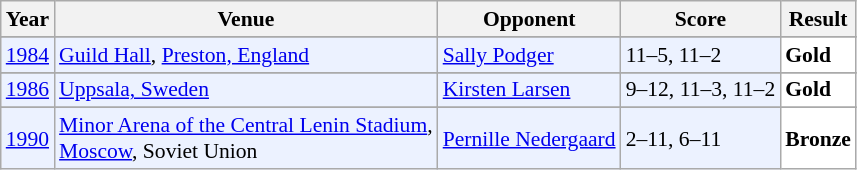<table class="sortable wikitable" style="font-size: 90%;">
<tr>
<th>Year</th>
<th>Venue</th>
<th>Opponent</th>
<th>Score</th>
<th>Result</th>
</tr>
<tr>
</tr>
<tr style="background:#ECF2FF">
<td align="center"><a href='#'>1984</a></td>
<td align="left"><a href='#'>Guild Hall</a>, <a href='#'>Preston, England</a></td>
<td align="left"> <a href='#'>Sally Podger</a></td>
<td align="left">11–5, 11–2</td>
<td style="text-align:left; background:white"> <strong>Gold</strong></td>
</tr>
<tr>
</tr>
<tr style="background:#ECF2FF">
<td align="center"><a href='#'>1986</a></td>
<td align="left"><a href='#'>Uppsala, Sweden</a></td>
<td align="left"> <a href='#'>Kirsten Larsen</a></td>
<td align="left">9–12, 11–3, 11–2</td>
<td style="text-align:left; background:white"> <strong>Gold</strong></td>
</tr>
<tr>
</tr>
<tr style="background:#ECF2FF">
<td align="center"><a href='#'>1990</a></td>
<td align="left"><a href='#'>Minor Arena of the Central Lenin Stadium</a>, <br> <a href='#'>Moscow</a>, Soviet Union</td>
<td align="left"> <a href='#'>Pernille Nedergaard</a></td>
<td align="left">2–11, 6–11</td>
<td style="text-align:left; background:white"> <strong>Bronze</strong></td>
</tr>
</table>
